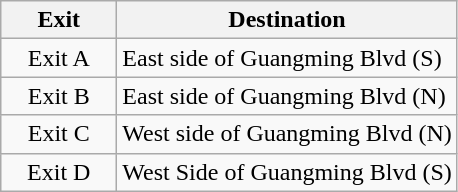<table class="wikitable">
<tr>
<th style="width:70px">Exit</th>
<th>Destination</th>
</tr>
<tr>
<td align="center">Exit A</td>
<td>East side of Guangming Blvd (S)</td>
</tr>
<tr>
<td align="center">Exit B</td>
<td>East side of Guangming Blvd (N)</td>
</tr>
<tr>
<td align="center">Exit C</td>
<td>West side of Guangming Blvd (N)</td>
</tr>
<tr>
<td align="center">Exit D</td>
<td>West Side of Guangming Blvd (S)</td>
</tr>
</table>
